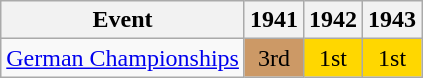<table class="wikitable">
<tr>
<th>Event</th>
<th>1941</th>
<th>1942</th>
<th>1943</th>
</tr>
<tr>
<td><a href='#'>German Championships</a></td>
<td align="center" bgcolor="cc9966">3rd</td>
<td align="center" bgcolor="gold">1st</td>
<td align="center" bgcolor="gold">1st</td>
</tr>
</table>
